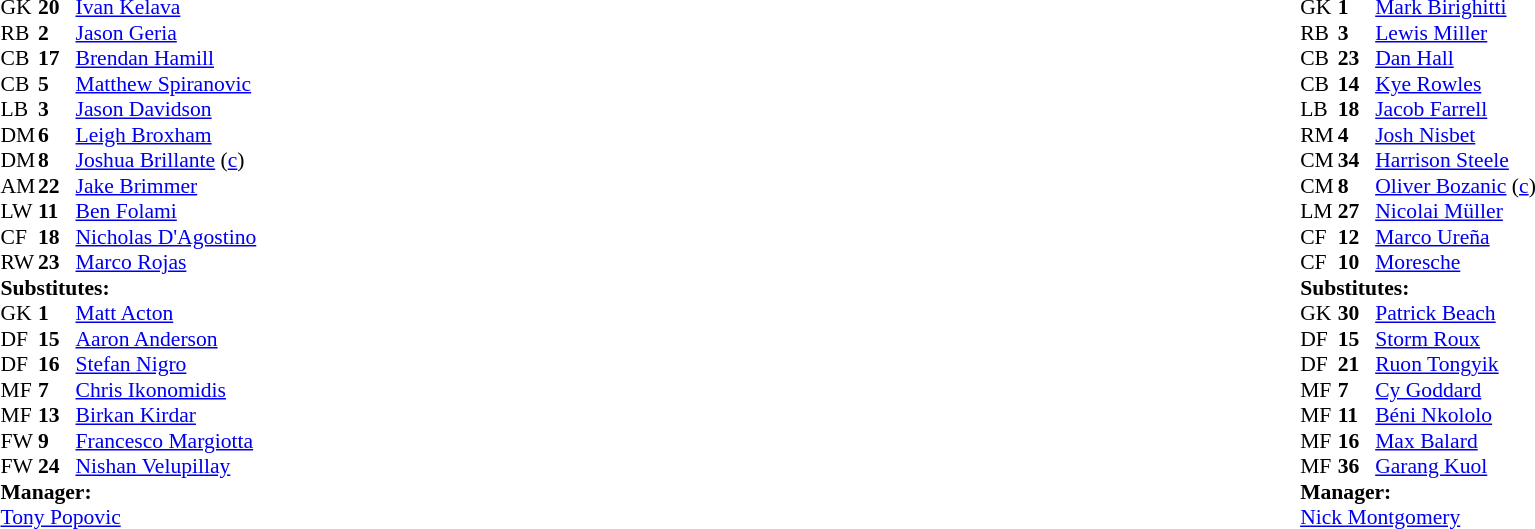<table style="width:100%">
<tr>
<td style="vertical-align:top; width:40%"><br><table style="font-size: 90%" cellspacing="0" cellpadding="0">
<tr>
<th width=25></th>
<th width=25></th>
</tr>
<tr>
<td>GK</td>
<td><strong>20</strong></td>
<td> <a href='#'>Ivan Kelava</a></td>
</tr>
<tr>
<td>RB</td>
<td><strong>2</strong></td>
<td> <a href='#'>Jason Geria</a></td>
</tr>
<tr>
<td>CB</td>
<td><strong>17</strong></td>
<td> <a href='#'>Brendan Hamill</a></td>
</tr>
<tr>
<td>CB</td>
<td><strong>5</strong></td>
<td> <a href='#'>Matthew Spiranovic</a></td>
</tr>
<tr>
<td>LB</td>
<td><strong>3</strong></td>
<td> <a href='#'>Jason Davidson</a></td>
</tr>
<tr>
<td>DM</td>
<td><strong>6</strong></td>
<td> <a href='#'>Leigh Broxham</a></td>
</tr>
<tr>
<td>DM</td>
<td><strong>8</strong></td>
<td> <a href='#'>Joshua Brillante</a> (<a href='#'>c</a>)</td>
</tr>
<tr>
<td>AM</td>
<td><strong>22</strong></td>
<td> <a href='#'>Jake Brimmer</a></td>
<td></td>
<td></td>
</tr>
<tr>
<td>LW</td>
<td><strong>11</strong></td>
<td> <a href='#'>Ben Folami</a></td>
<td></td>
<td></td>
</tr>
<tr>
<td>CF</td>
<td><strong>18</strong></td>
<td> <a href='#'>Nicholas D'Agostino</a></td>
<td></td>
<td></td>
</tr>
<tr>
</tr>
<tr>
<td>RW</td>
<td><strong>23</strong></td>
<td> <a href='#'>Marco Rojas</a></td>
<td></td>
<td></td>
</tr>
<tr>
<td colspan=3><strong>Substitutes:</strong></td>
</tr>
<tr>
<td>GK</td>
<td><strong>1</strong></td>
<td> <a href='#'>Matt Acton</a></td>
</tr>
<tr>
<td>DF</td>
<td><strong>15</strong></td>
<td> <a href='#'>Aaron Anderson</a></td>
</tr>
<tr>
<td>DF</td>
<td><strong>16</strong></td>
<td> <a href='#'>Stefan Nigro</a></td>
</tr>
<tr>
<td>MF</td>
<td><strong>7</strong></td>
<td> <a href='#'>Chris Ikonomidis</a></td>
<td></td>
<td></td>
</tr>
<tr>
<td>MF</td>
<td><strong>13</strong></td>
<td> <a href='#'>Birkan Kirdar</a></td>
<td></td>
<td></td>
</tr>
<tr>
<td>FW</td>
<td><strong>9</strong></td>
<td> <a href='#'>Francesco Margiotta</a></td>
<td></td>
<td></td>
</tr>
<tr>
<td>FW</td>
<td><strong>24</strong></td>
<td> <a href='#'>Nishan Velupillay</a></td>
<td></td>
<td></td>
</tr>
<tr>
<td colspan=3><strong>Manager:</strong></td>
</tr>
<tr>
<td colspan=4> <a href='#'>Tony Popovic</a></td>
</tr>
</table>
</td>
<td valign="top"></td>
<td style="vertical-align:top; width:50%"><br><table cellspacing="0" cellpadding="0" style="font-size:90%; margin:auto">
<tr>
<th width=25></th>
<th width=25></th>
</tr>
<tr>
<td>GK</td>
<td><strong>1</strong></td>
<td> <a href='#'>Mark Birighitti</a></td>
</tr>
<tr>
<td>RB</td>
<td><strong>3</strong></td>
<td> <a href='#'>Lewis Miller</a></td>
</tr>
<tr>
<td>CB</td>
<td><strong>23</strong></td>
<td> <a href='#'>Dan Hall</a></td>
</tr>
<tr>
<td>CB</td>
<td><strong>14</strong></td>
<td> <a href='#'>Kye Rowles</a></td>
</tr>
<tr>
<td>LB</td>
<td><strong>18</strong></td>
<td> <a href='#'>Jacob Farrell</a></td>
</tr>
<tr>
<td>RM</td>
<td><strong>4</strong></td>
<td> <a href='#'>Josh Nisbet</a></td>
<td></td>
<td></td>
</tr>
<tr>
<td>CM</td>
<td><strong>34</strong></td>
<td> <a href='#'>Harrison Steele</a></td>
<td></td>
<td></td>
</tr>
<tr>
<td>CM</td>
<td><strong>8</strong></td>
<td> <a href='#'>Oliver Bozanic</a> (<a href='#'>c</a>)</td>
</tr>
<tr>
<td>LM</td>
<td><strong>27</strong></td>
<td> <a href='#'>Nicolai Müller</a></td>
<td></td>
<td></td>
</tr>
<tr>
<td>CF</td>
<td><strong>12</strong></td>
<td> <a href='#'>Marco Ureña</a></td>
</tr>
<tr>
<td>CF</td>
<td><strong>10</strong></td>
<td> <a href='#'>Moresche</a></td>
<td></td>
<td></td>
</tr>
<tr>
<td colspan=3><strong>Substitutes:</strong></td>
</tr>
<tr>
<td>GK</td>
<td><strong>30</strong></td>
<td> <a href='#'>Patrick Beach</a></td>
</tr>
<tr>
<td>DF</td>
<td><strong>15</strong></td>
<td> <a href='#'>Storm Roux</a></td>
</tr>
<tr>
<td>DF</td>
<td><strong>21</strong></td>
<td> <a href='#'>Ruon Tongyik</a></td>
</tr>
<tr>
<td>MF</td>
<td><strong>7</strong></td>
<td> <a href='#'>Cy Goddard</a></td>
<td></td>
<td></td>
</tr>
<tr>
<td>MF</td>
<td><strong>11</strong></td>
<td> <a href='#'>Béni Nkololo</a></td>
<td></td>
<td></td>
</tr>
<tr>
<td>MF</td>
<td><strong>16</strong></td>
<td> <a href='#'>Max Balard</a></td>
<td></td>
<td></td>
</tr>
<tr>
<td>MF</td>
<td><strong>36</strong></td>
<td> <a href='#'>Garang Kuol</a></td>
<td></td>
<td></td>
</tr>
<tr>
<td colspan=4><strong>Manager:</strong></td>
</tr>
<tr>
<td colspan=4> <a href='#'>Nick Montgomery</a></td>
</tr>
</table>
</td>
</tr>
</table>
